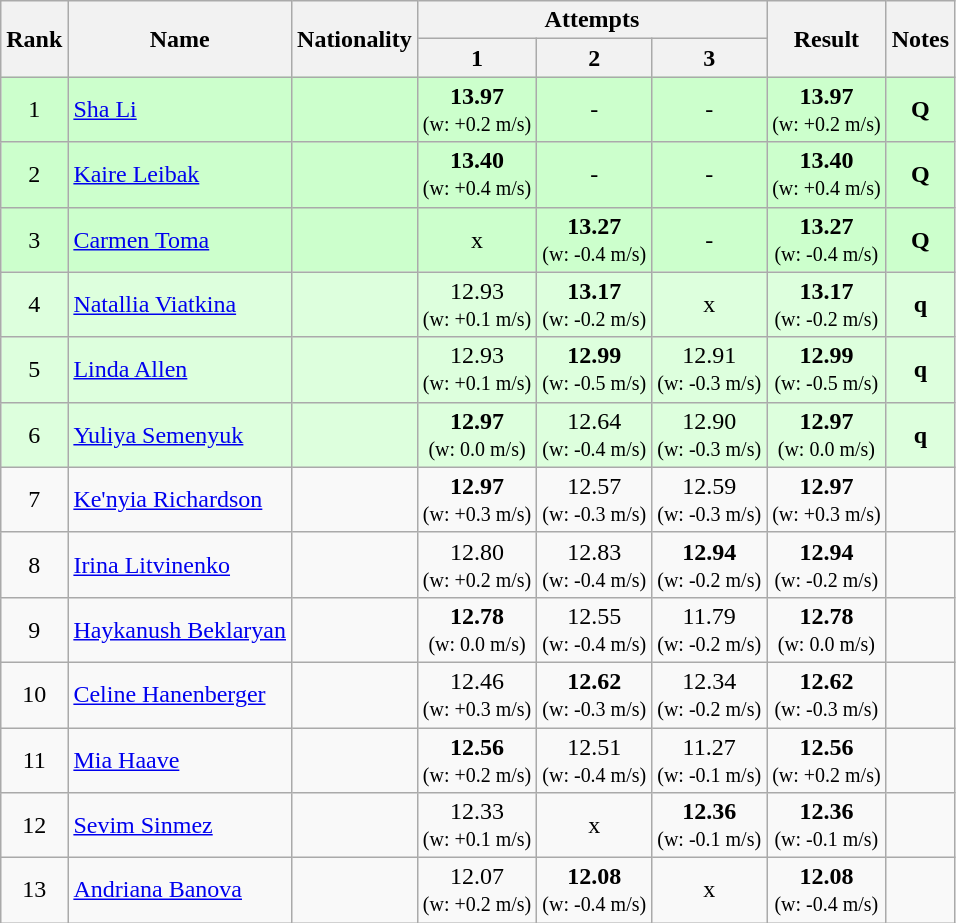<table class="wikitable sortable" style="text-align:center">
<tr>
<th rowspan=2>Rank</th>
<th rowspan=2>Name</th>
<th rowspan=2>Nationality</th>
<th colspan=3>Attempts</th>
<th rowspan=2>Result</th>
<th rowspan=2>Notes</th>
</tr>
<tr>
<th>1</th>
<th>2</th>
<th>3</th>
</tr>
<tr bgcolor=ccffcc>
<td>1</td>
<td align=left><a href='#'>Sha Li</a></td>
<td align=left></td>
<td><strong>13.97</strong><br><small>(w: +0.2 m/s)</small></td>
<td>-</td>
<td>-</td>
<td><strong>13.97</strong> <br><small>(w: +0.2 m/s)</small></td>
<td><strong>Q</strong></td>
</tr>
<tr bgcolor=ccffcc>
<td>2</td>
<td align=left><a href='#'>Kaire Leibak</a></td>
<td align=left></td>
<td><strong>13.40</strong><br><small>(w: +0.4 m/s)</small></td>
<td>-</td>
<td>-</td>
<td><strong>13.40</strong> <br><small>(w: +0.4 m/s)</small></td>
<td><strong>Q</strong></td>
</tr>
<tr bgcolor=ccffcc>
<td>3</td>
<td align=left><a href='#'>Carmen Toma</a></td>
<td align=left></td>
<td>x</td>
<td><strong>13.27</strong><br><small>(w: -0.4 m/s)</small></td>
<td>-</td>
<td><strong>13.27</strong> <br><small>(w: -0.4 m/s)</small></td>
<td><strong>Q</strong></td>
</tr>
<tr bgcolor=ddffdd>
<td>4</td>
<td align=left><a href='#'>Natallia Viatkina</a></td>
<td align=left></td>
<td>12.93<br><small>(w: +0.1 m/s)</small></td>
<td><strong>13.17</strong><br><small>(w: -0.2 m/s)</small></td>
<td>x</td>
<td><strong>13.17</strong> <br><small>(w: -0.2 m/s)</small></td>
<td><strong>q</strong></td>
</tr>
<tr bgcolor=ddffdd>
<td>5</td>
<td align=left><a href='#'>Linda Allen</a></td>
<td align=left></td>
<td>12.93<br><small>(w: +0.1 m/s)</small></td>
<td><strong>12.99</strong><br><small>(w: -0.5 m/s)</small></td>
<td>12.91<br><small>(w: -0.3 m/s)</small></td>
<td><strong>12.99</strong> <br><small>(w: -0.5 m/s)</small></td>
<td><strong>q</strong></td>
</tr>
<tr bgcolor=ddffdd>
<td>6</td>
<td align=left><a href='#'>Yuliya Semenyuk</a></td>
<td align=left></td>
<td><strong>12.97</strong><br><small>(w: 0.0 m/s)</small></td>
<td>12.64<br><small>(w: -0.4 m/s)</small></td>
<td>12.90<br><small>(w: -0.3 m/s)</small></td>
<td><strong>12.97</strong> <br><small>(w: 0.0 m/s)</small></td>
<td><strong>q</strong></td>
</tr>
<tr>
<td>7</td>
<td align=left><a href='#'>Ke'nyia Richardson</a></td>
<td align=left></td>
<td><strong>12.97</strong><br><small>(w: +0.3 m/s)</small></td>
<td>12.57<br><small>(w: -0.3 m/s)</small></td>
<td>12.59<br><small>(w: -0.3 m/s)</small></td>
<td><strong>12.97</strong> <br><small>(w: +0.3 m/s)</small></td>
<td></td>
</tr>
<tr>
<td>8</td>
<td align=left><a href='#'>Irina Litvinenko</a></td>
<td align=left></td>
<td>12.80<br><small>(w: +0.2 m/s)</small></td>
<td>12.83<br><small>(w: -0.4 m/s)</small></td>
<td><strong>12.94</strong><br><small>(w: -0.2 m/s)</small></td>
<td><strong>12.94</strong> <br><small>(w: -0.2 m/s)</small></td>
<td></td>
</tr>
<tr>
<td>9</td>
<td align=left><a href='#'>Haykanush Beklaryan</a></td>
<td align=left></td>
<td><strong>12.78</strong><br><small>(w: 0.0 m/s)</small></td>
<td>12.55<br><small>(w: -0.4 m/s)</small></td>
<td>11.79<br><small>(w: -0.2 m/s)</small></td>
<td><strong>12.78</strong> <br><small>(w: 0.0 m/s)</small></td>
<td></td>
</tr>
<tr>
<td>10</td>
<td align=left><a href='#'>Celine Hanenberger</a></td>
<td align=left></td>
<td>12.46<br><small>(w: +0.3 m/s)</small></td>
<td><strong>12.62</strong><br><small>(w: -0.3 m/s)</small></td>
<td>12.34<br><small>(w: -0.2 m/s)</small></td>
<td><strong>12.62</strong> <br><small>(w: -0.3 m/s)</small></td>
<td></td>
</tr>
<tr>
<td>11</td>
<td align=left><a href='#'>Mia Haave</a></td>
<td align=left></td>
<td><strong>12.56</strong><br><small>(w: +0.2 m/s)</small></td>
<td>12.51<br><small>(w: -0.4 m/s)</small></td>
<td>11.27<br><small>(w: -0.1 m/s)</small></td>
<td><strong>12.56</strong> <br><small>(w: +0.2 m/s)</small></td>
<td></td>
</tr>
<tr>
<td>12</td>
<td align=left><a href='#'>Sevim Sinmez</a></td>
<td align=left></td>
<td>12.33<br><small>(w: +0.1 m/s)</small></td>
<td>x</td>
<td><strong>12.36</strong><br><small>(w: -0.1 m/s)</small></td>
<td><strong>12.36</strong> <br><small>(w: -0.1 m/s)</small></td>
<td></td>
</tr>
<tr>
<td>13</td>
<td align=left><a href='#'>Andriana Banova</a></td>
<td align=left></td>
<td>12.07<br><small>(w: +0.2 m/s)</small></td>
<td><strong>12.08</strong><br><small>(w: -0.4 m/s)</small></td>
<td>x</td>
<td><strong>12.08</strong> <br><small>(w: -0.4 m/s)</small></td>
<td></td>
</tr>
</table>
